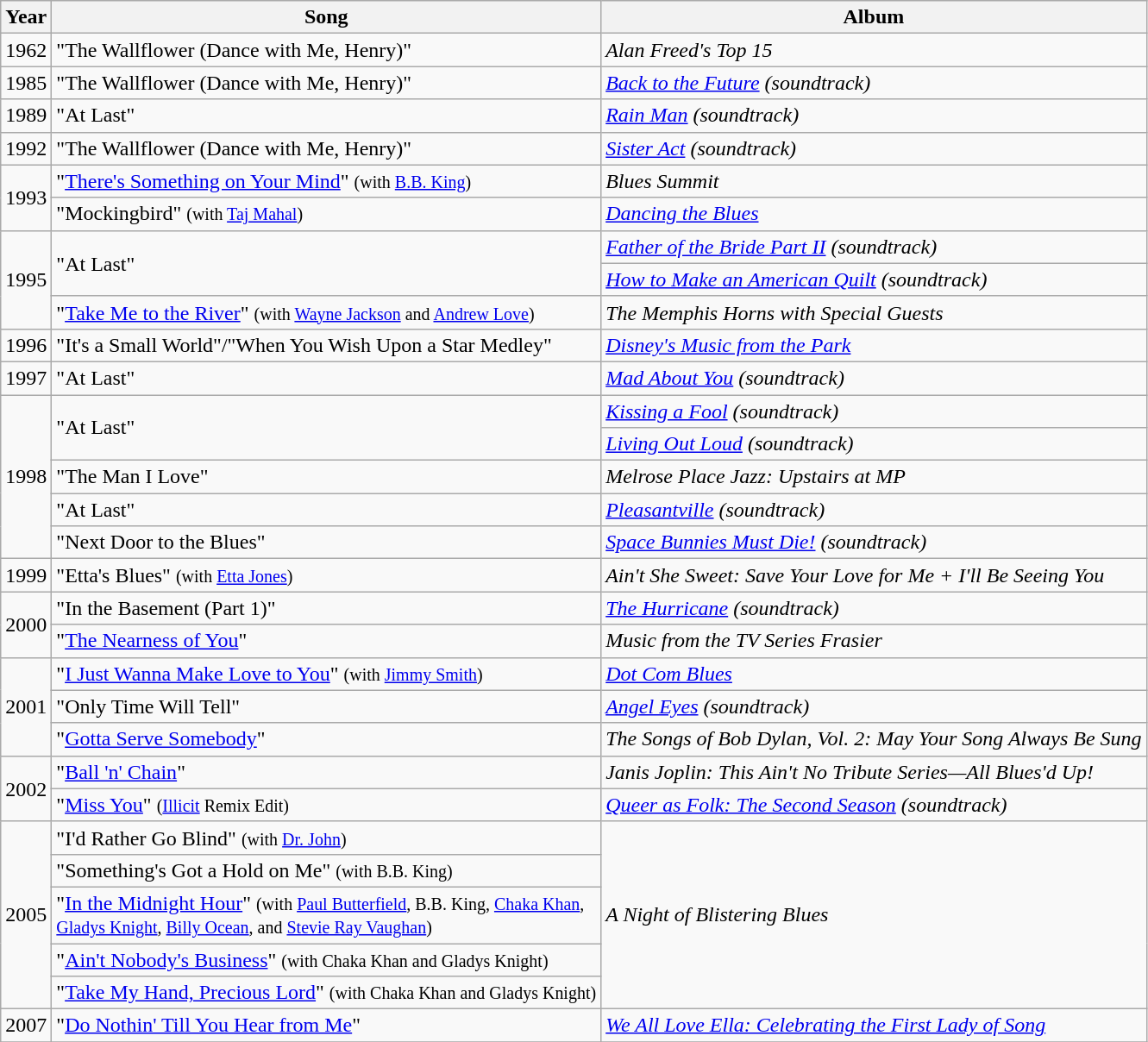<table class="wikitable">
<tr>
<th>Year</th>
<th>Song</th>
<th>Album</th>
</tr>
<tr>
<td>1962</td>
<td>"The Wallflower (Dance with Me, Henry)"</td>
<td><em>Alan Freed's Top 15</em></td>
</tr>
<tr>
<td>1985</td>
<td>"The Wallflower (Dance with Me, Henry)"</td>
<td><em><a href='#'>Back to the Future</a> (soundtrack)</em></td>
</tr>
<tr>
<td>1989</td>
<td>"At Last"</td>
<td><em><a href='#'>Rain Man</a> (soundtrack)</em></td>
</tr>
<tr>
<td>1992</td>
<td>"The Wallflower (Dance with Me, Henry)"</td>
<td><em><a href='#'>Sister Act</a> (soundtrack)</em></td>
</tr>
<tr>
<td rowspan="2">1993</td>
<td>"<a href='#'>There's Something on Your Mind</a>" <small>(with <a href='#'>B.B. King</a>)</small></td>
<td><em>Blues Summit</em></td>
</tr>
<tr>
<td>"Mockingbird" <small>(with <a href='#'>Taj Mahal</a>)</small></td>
<td><em><a href='#'>Dancing the Blues</a></em></td>
</tr>
<tr>
<td rowspan="3">1995</td>
<td rowspan="2">"At Last"</td>
<td><em><a href='#'>Father of the Bride Part II</a> (soundtrack)</em></td>
</tr>
<tr>
<td><em><a href='#'>How to Make an American Quilt</a> (soundtrack)</em></td>
</tr>
<tr>
<td>"<a href='#'>Take Me to the River</a>" <small>(with <a href='#'>Wayne Jackson</a> and <a href='#'>Andrew Love</a>)</small></td>
<td><em>The Memphis Horns with Special Guests</em></td>
</tr>
<tr>
<td>1996</td>
<td>"It's a Small World"/"When You Wish Upon a Star Medley"</td>
<td><em><a href='#'>Disney's Music from the Park</a></em></td>
</tr>
<tr>
<td>1997</td>
<td>"At Last"</td>
<td><em><a href='#'>Mad About You</a> (soundtrack)</em></td>
</tr>
<tr>
<td rowspan="5">1998</td>
<td rowspan="2">"At Last"</td>
<td><em><a href='#'>Kissing a Fool</a> (soundtrack)</em></td>
</tr>
<tr>
<td><em><a href='#'>Living Out Loud</a> (soundtrack)</em></td>
</tr>
<tr>
<td>"The Man I Love"</td>
<td><em>Melrose Place Jazz: Upstairs at MP</em></td>
</tr>
<tr>
<td>"At Last"</td>
<td><em><a href='#'>Pleasantville</a> (soundtrack)</em></td>
</tr>
<tr>
<td>"Next Door to the Blues"</td>
<td><em><a href='#'>Space Bunnies Must Die!</a> (soundtrack)</em></td>
</tr>
<tr>
<td>1999</td>
<td>"Etta's Blues" <small>(with <a href='#'>Etta Jones</a>)</small></td>
<td><em>Ain't She Sweet: Save Your Love for Me + I'll Be Seeing You</em></td>
</tr>
<tr>
<td rowspan="2">2000</td>
<td>"In the Basement (Part 1)"</td>
<td><em><a href='#'>The Hurricane</a> (soundtrack)</em></td>
</tr>
<tr>
<td>"<a href='#'>The Nearness of You</a>"</td>
<td><em>Music from the TV Series Frasier</em></td>
</tr>
<tr>
<td rowspan="3">2001</td>
<td>"<a href='#'>I Just Wanna Make Love to You</a>" <small>(with <a href='#'>Jimmy Smith</a>)</small></td>
<td><em><a href='#'>Dot Com Blues</a></em></td>
</tr>
<tr>
<td>"Only Time Will Tell"</td>
<td><em><a href='#'>Angel Eyes</a> (soundtrack)</em></td>
</tr>
<tr>
<td>"<a href='#'>Gotta Serve Somebody</a>"</td>
<td><em>The Songs of Bob Dylan, Vol. 2: May Your Song Always Be Sung</em></td>
</tr>
<tr>
<td rowspan="2">2002</td>
<td>"<a href='#'>Ball 'n' Chain</a>"</td>
<td><em>Janis Joplin: This Ain't No Tribute Series—All Blues'd Up!</em></td>
</tr>
<tr>
<td>"<a href='#'>Miss You</a>" <small>(<a href='#'>Illicit</a> Remix Edit)</small></td>
<td><em><a href='#'>Queer as Folk: The Second Season</a> (soundtrack)</em></td>
</tr>
<tr>
<td rowspan="5">2005</td>
<td>"I'd Rather Go Blind" <small>(with <a href='#'>Dr. John</a>)</small></td>
<td rowspan="5"><em>A Night of Blistering Blues</em></td>
</tr>
<tr>
<td>"Something's Got a Hold on Me" <small>(with B.B. King)</small></td>
</tr>
<tr>
<td>"<a href='#'>In the Midnight Hour</a>" <small>(with <a href='#'>Paul Butterfield</a>, B.B. King, <a href='#'>Chaka Khan</a>, <br> <a href='#'>Gladys Knight</a>, <a href='#'>Billy Ocean</a>, and <a href='#'>Stevie Ray Vaughan</a>)</small></td>
</tr>
<tr>
<td>"<a href='#'>Ain't Nobody's Business</a>" <small>(with Chaka Khan and Gladys Knight)</small></td>
</tr>
<tr>
<td>"<a href='#'>Take My Hand, Precious Lord</a>" <small>(with Chaka Khan and Gladys Knight)</small></td>
</tr>
<tr>
<td>2007</td>
<td>"<a href='#'>Do Nothin' Till You Hear from Me</a>"</td>
<td><em><a href='#'>We All Love Ella: Celebrating the First Lady of Song</a></em></td>
</tr>
<tr>
</tr>
</table>
